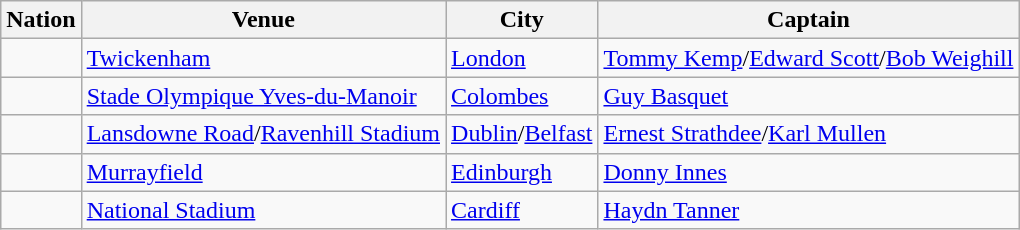<table class="wikitable">
<tr>
<th><strong>Nation</strong></th>
<th><strong>Venue</strong></th>
<th><strong>City</strong></th>
<th><strong>Captain</strong></th>
</tr>
<tr>
<td></td>
<td><a href='#'>Twickenham</a></td>
<td><a href='#'>London</a></td>
<td><a href='#'>Tommy Kemp</a>/<a href='#'>Edward Scott</a>/<a href='#'>Bob Weighill</a></td>
</tr>
<tr>
<td></td>
<td><a href='#'>Stade Olympique Yves-du-Manoir</a></td>
<td><a href='#'>Colombes</a></td>
<td><a href='#'>Guy Basquet</a></td>
</tr>
<tr>
<td></td>
<td><a href='#'>Lansdowne Road</a>/<a href='#'>Ravenhill Stadium</a></td>
<td><a href='#'>Dublin</a>/<a href='#'>Belfast</a></td>
<td><a href='#'>Ernest Strathdee</a>/<a href='#'>Karl Mullen</a></td>
</tr>
<tr>
<td></td>
<td><a href='#'>Murrayfield</a></td>
<td><a href='#'>Edinburgh</a></td>
<td><a href='#'>Donny Innes</a></td>
</tr>
<tr>
<td></td>
<td><a href='#'>National Stadium</a></td>
<td><a href='#'>Cardiff</a></td>
<td><a href='#'>Haydn Tanner</a></td>
</tr>
</table>
